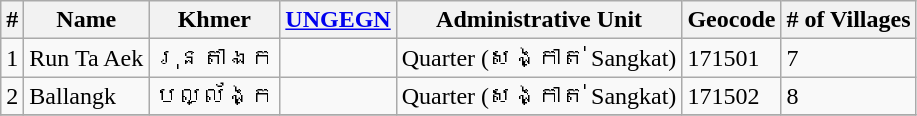<table class="wikitable sortable">
<tr>
<th>#</th>
<th>Name</th>
<th>Khmer</th>
<th><a href='#'>UNGEGN</a></th>
<th>Administrative Unit</th>
<th>Geocode</th>
<th># of Villages</th>
</tr>
<tr>
<td>1</td>
<td>Run Ta Aek</td>
<td>រុនតាឯក</td>
<td></td>
<td>Quarter (សង្កាត់ Sangkat)</td>
<td>171501</td>
<td>7</td>
</tr>
<tr>
<td>2</td>
<td>Ballangk</td>
<td>បល្ល័ង្ក</td>
<td></td>
<td>Quarter (សង្កាត់ Sangkat)</td>
<td>171502</td>
<td>8</td>
</tr>
<tr>
</tr>
</table>
